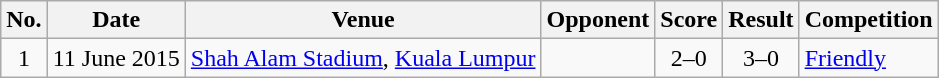<table class="wikitable sortable">
<tr>
<th scope="col">No.</th>
<th scope="col">Date</th>
<th scope="col">Venue</th>
<th scope="col">Opponent</th>
<th scope="col">Score</th>
<th scope="col">Result</th>
<th scope="col">Competition</th>
</tr>
<tr>
<td align="center">1</td>
<td>11 June 2015</td>
<td><a href='#'>Shah Alam Stadium</a>, <a href='#'>Kuala Lumpur</a></td>
<td></td>
<td align="center">2–0</td>
<td align="center">3–0</td>
<td><a href='#'>Friendly</a></td>
</tr>
</table>
